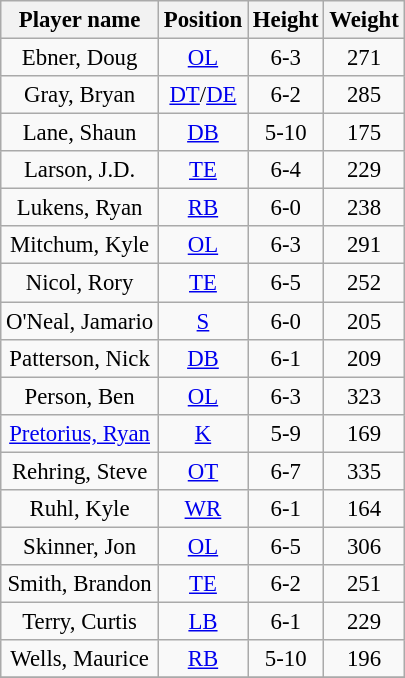<table class="wikitable" style="font-size: 95%;">
<tr>
<th>Player name</th>
<th>Position</th>
<th>Height</th>
<th>Weight</th>
</tr>
<tr>
<td align="center">Ebner, Doug</td>
<td align="center"><a href='#'>OL</a></td>
<td align="center">6-3</td>
<td align="center">271</td>
</tr>
<tr>
<td align="center">Gray, Bryan</td>
<td align="center"><a href='#'>DT</a>/<a href='#'>DE</a></td>
<td align="center">6-2</td>
<td align="center">285</td>
</tr>
<tr>
<td align="center">Lane, Shaun</td>
<td align="center"><a href='#'>DB</a></td>
<td align="center">5-10</td>
<td align="center">175</td>
</tr>
<tr>
<td align="center">Larson, J.D.</td>
<td align="center"><a href='#'>TE</a></td>
<td align="center">6-4</td>
<td align="center">229</td>
</tr>
<tr>
<td align="center">Lukens, Ryan</td>
<td align="center"><a href='#'>RB</a></td>
<td align="center">6-0</td>
<td align="center">238</td>
</tr>
<tr>
<td align="center">Mitchum, Kyle</td>
<td align="center"><a href='#'>OL</a></td>
<td align="center">6-3</td>
<td align="center">291</td>
</tr>
<tr>
<td align="center">Nicol, Rory</td>
<td align="center"><a href='#'>TE</a></td>
<td align="center">6-5</td>
<td align="center">252</td>
</tr>
<tr>
<td align="center">O'Neal, Jamario</td>
<td align="center"><a href='#'>S</a></td>
<td align="center">6-0</td>
<td align="center">205</td>
</tr>
<tr>
<td align="center">Patterson, Nick</td>
<td align="center"><a href='#'>DB</a></td>
<td align="center">6-1</td>
<td align="center">209</td>
</tr>
<tr>
<td align="center">Person, Ben</td>
<td align="center"><a href='#'>OL</a></td>
<td align="center">6-3</td>
<td align="center">323</td>
</tr>
<tr>
<td align="center"><a href='#'>Pretorius, Ryan</a></td>
<td align="center"><a href='#'>K</a></td>
<td align="center">5-9</td>
<td align="center">169</td>
</tr>
<tr>
<td align="center">Rehring, Steve</td>
<td align="center"><a href='#'>OT</a></td>
<td align="center">6-7</td>
<td align="center">335</td>
</tr>
<tr>
<td align="center">Ruhl, Kyle</td>
<td align="center"><a href='#'>WR</a></td>
<td align="center">6-1</td>
<td align="center">164</td>
</tr>
<tr>
<td align="center">Skinner, Jon</td>
<td align="center"><a href='#'>OL</a></td>
<td align="center">6-5</td>
<td align="center">306</td>
</tr>
<tr>
<td align="center">Smith, Brandon</td>
<td align="center"><a href='#'>TE</a></td>
<td align="center">6-2</td>
<td align="center">251</td>
</tr>
<tr>
<td align="center">Terry, Curtis</td>
<td align="center"><a href='#'>LB</a></td>
<td align="center">6-1</td>
<td align="center">229</td>
</tr>
<tr>
<td align="center">Wells, Maurice</td>
<td align="center"><a href='#'>RB</a></td>
<td align="center">5-10</td>
<td align="center">196</td>
</tr>
<tr>
</tr>
</table>
